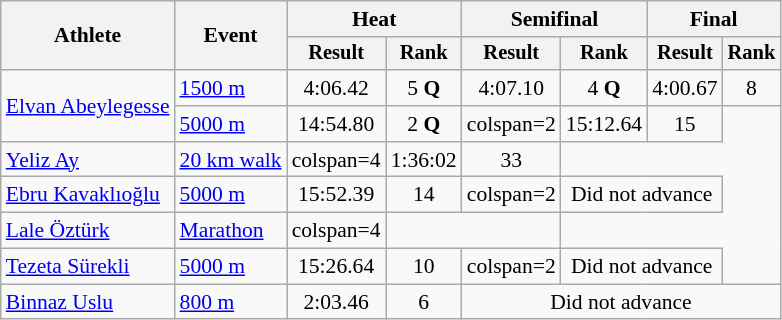<table class=wikitable style="font-size:90%">
<tr>
<th rowspan="2">Athlete</th>
<th rowspan="2">Event</th>
<th colspan="2">Heat</th>
<th colspan="2">Semifinal</th>
<th colspan="2">Final</th>
</tr>
<tr style="font-size:95%">
<th>Result</th>
<th>Rank</th>
<th>Result</th>
<th>Rank</th>
<th>Result</th>
<th>Rank</th>
</tr>
<tr align=center>
<td align=left rowspan=2><a href='#'>Elvan Abeylegesse</a></td>
<td align="left"><a href='#'>1500 m</a></td>
<td>4:06.42</td>
<td>5 <strong>Q</strong></td>
<td>4:07.10</td>
<td>4 <strong>Q</strong></td>
<td>4:00.67</td>
<td>8</td>
</tr>
<tr align=center>
<td align="left"><a href='#'>5000 m</a></td>
<td>14:54.80</td>
<td>2 <strong>Q</strong></td>
<td>colspan=2 </td>
<td>15:12.64</td>
<td>15</td>
</tr>
<tr align=center>
<td align=left><a href='#'>Yeliz Ay</a></td>
<td align=left><a href='#'>20 km walk</a></td>
<td>colspan=4 </td>
<td>1:36:02</td>
<td>33</td>
</tr>
<tr align=center>
<td align=left><a href='#'>Ebru Kavaklıoğlu</a></td>
<td align=left><a href='#'>5000 m</a></td>
<td>15:52.39</td>
<td>14</td>
<td>colspan=2 </td>
<td colspan=2>Did not advance</td>
</tr>
<tr align=center>
<td align=left><a href='#'>Lale Öztürk</a></td>
<td align=left><a href='#'>Marathon</a></td>
<td>colspan=4 </td>
<td colspan=2></td>
</tr>
<tr align=center>
<td align=left><a href='#'>Tezeta Sürekli</a></td>
<td align=left><a href='#'>5000 m</a></td>
<td>15:26.64</td>
<td>10</td>
<td>colspan=2 </td>
<td colspan=2>Did not advance</td>
</tr>
<tr align=center>
<td align=left><a href='#'>Binnaz Uslu</a></td>
<td align=left><a href='#'>800 m</a></td>
<td>2:03.46</td>
<td>6</td>
<td colspan=4>Did not advance</td>
</tr>
</table>
